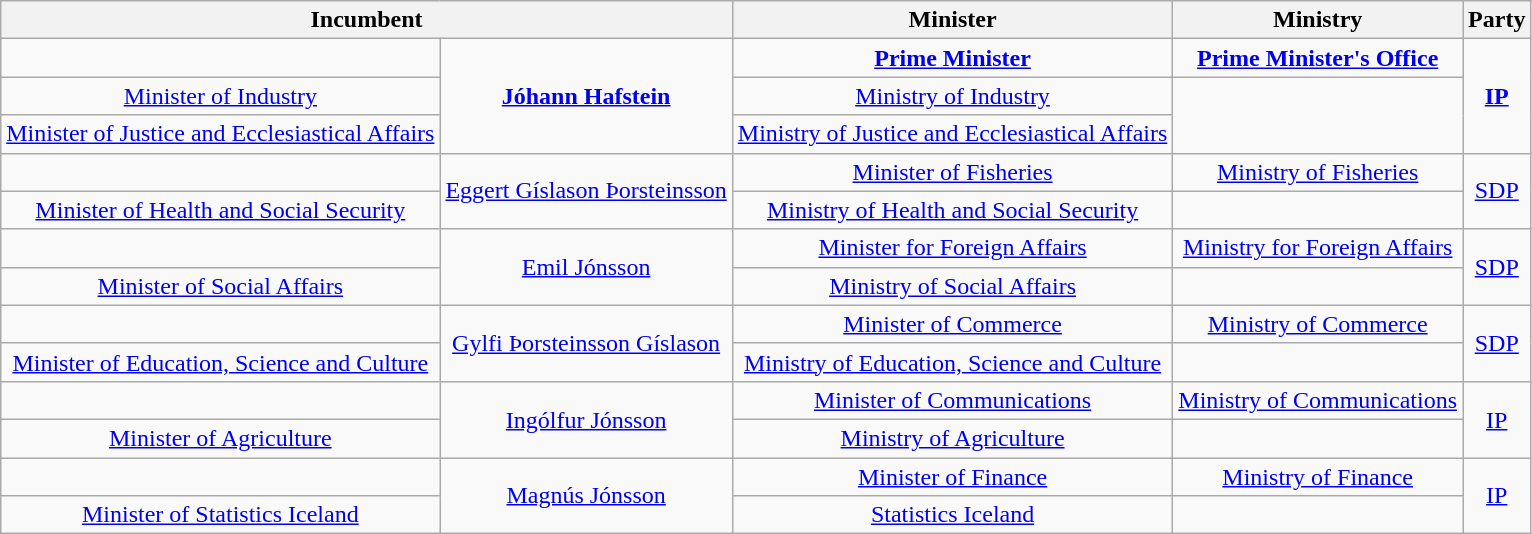<table class="wikitable" style="text-align: center;">
<tr>
<th colspan=2>Incumbent</th>
<th>Minister</th>
<th>Ministry</th>
<th>Party</th>
</tr>
<tr>
<td></td>
<td rowspan=3><strong><a href='#'>Jóhann Hafstein</a></strong></td>
<td><strong><a href='#'>Prime Minister</a><br></strong></td>
<td><strong><a href='#'>Prime Minister's Office</a><br></strong></td>
<td rowspan=3><strong><a href='#'>IP</a></strong></td>
</tr>
<tr>
<td><a href='#'>Minister of Industry</a><br></td>
<td><a href='#'>Ministry of Industry</a><br></td>
</tr>
<tr>
<td><a href='#'>Minister of Justice and Ecclesiastical Affairs</a><br></td>
<td><a href='#'>Ministry of Justice and Ecclesiastical Affairs</a><br></td>
</tr>
<tr>
<td></td>
<td rowspan=2><a href='#'>Eggert Gíslason Þorsteinsson</a></td>
<td><a href='#'>Minister of Fisheries</a><br></td>
<td><a href='#'>Ministry of Fisheries</a><br></td>
<td rowspan=2><a href='#'>SDP</a></td>
</tr>
<tr>
<td><a href='#'>Minister of Health and Social Security</a><br></td>
<td><a href='#'>Ministry of Health and Social Security</a><br></td>
</tr>
<tr>
<td></td>
<td rowspan=2><a href='#'>Emil Jónsson</a></td>
<td><a href='#'>Minister for Foreign Affairs</a><br></td>
<td><a href='#'>Ministry for Foreign Affairs</a><br></td>
<td rowspan=2><a href='#'>SDP</a></td>
</tr>
<tr>
<td><a href='#'>Minister of Social Affairs</a><br></td>
<td><a href='#'>Ministry of Social Affairs</a><br></td>
</tr>
<tr>
<td></td>
<td rowspan=2><a href='#'>Gylfi Þorsteinsson Gíslason</a></td>
<td><a href='#'>Minister of Commerce</a><br></td>
<td><a href='#'>Ministry of Commerce</a><br></td>
<td rowspan=2><a href='#'>SDP</a></td>
</tr>
<tr>
<td><a href='#'>Minister of Education, Science and Culture</a><br></td>
<td><a href='#'>Ministry of Education, Science and Culture</a><br></td>
</tr>
<tr>
<td></td>
<td rowspan=2><a href='#'>Ingólfur Jónsson</a></td>
<td><a href='#'>Minister of Communications</a><br></td>
<td><a href='#'>Ministry of Communications</a><br></td>
<td rowspan=2><a href='#'>IP</a></td>
</tr>
<tr>
<td><a href='#'>Minister of Agriculture</a><br></td>
<td><a href='#'>Ministry of Agriculture</a><br></td>
</tr>
<tr>
<td></td>
<td rowspan=2><a href='#'>Magnús Jónsson</a></td>
<td><a href='#'>Minister of Finance</a><br></td>
<td><a href='#'>Ministry of Finance</a><br></td>
<td rowspan=2><a href='#'>IP</a></td>
</tr>
<tr>
<td><a href='#'>Minister of Statistics Iceland</a><br></td>
<td><a href='#'>Statistics Iceland</a><br></td>
</tr>
</table>
